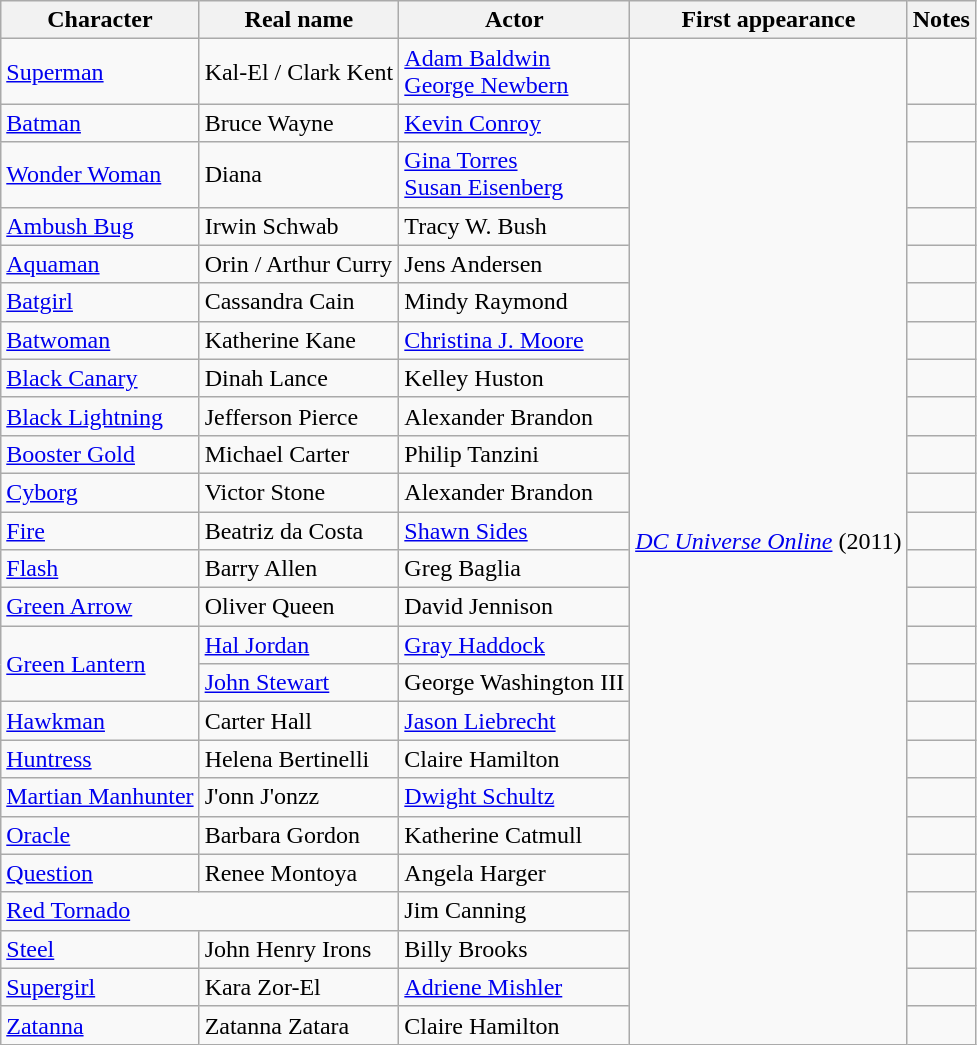<table class="wikitable">
<tr>
<th>Character</th>
<th>Real name</th>
<th>Actor</th>
<th>First appearance</th>
<th>Notes</th>
</tr>
<tr>
<td><a href='#'>Superman</a></td>
<td>Kal-El / Clark Kent</td>
<td><a href='#'>Adam Baldwin</a><br><a href='#'>George Newbern</a></td>
<td rowspan="25"><em><a href='#'>DC Universe Online</a></em> (2011)</td>
<td></td>
</tr>
<tr>
<td><a href='#'>Batman</a></td>
<td>Bruce Wayne</td>
<td><a href='#'>Kevin Conroy</a></td>
<td></td>
</tr>
<tr>
<td><a href='#'>Wonder Woman</a></td>
<td>Diana</td>
<td><a href='#'>Gina Torres</a><br><a href='#'>Susan Eisenberg</a></td>
<td></td>
</tr>
<tr>
<td><a href='#'>Ambush Bug</a></td>
<td>Irwin Schwab</td>
<td>Tracy W. Bush</td>
<td></td>
</tr>
<tr>
<td><a href='#'>Aquaman</a></td>
<td>Orin / Arthur Curry</td>
<td>Jens Andersen</td>
<td></td>
</tr>
<tr>
<td><a href='#'>Batgirl</a></td>
<td>Cassandra Cain</td>
<td>Mindy Raymond</td>
<td></td>
</tr>
<tr>
<td><a href='#'>Batwoman</a></td>
<td>Katherine Kane</td>
<td><a href='#'>Christina J. Moore</a></td>
<td></td>
</tr>
<tr>
<td><a href='#'>Black Canary</a></td>
<td>Dinah Lance</td>
<td>Kelley Huston</td>
<td></td>
</tr>
<tr>
<td><a href='#'>Black Lightning</a></td>
<td>Jefferson Pierce</td>
<td>Alexander Brandon</td>
<td></td>
</tr>
<tr>
<td><a href='#'>Booster Gold</a></td>
<td>Michael Carter</td>
<td>Philip Tanzini</td>
<td></td>
</tr>
<tr>
<td><a href='#'>Cyborg</a></td>
<td>Victor Stone</td>
<td>Alexander Brandon</td>
<td></td>
</tr>
<tr>
<td><a href='#'>Fire</a></td>
<td>Beatriz da Costa</td>
<td><a href='#'>Shawn Sides</a></td>
<td></td>
</tr>
<tr>
<td><a href='#'>Flash</a></td>
<td>Barry Allen</td>
<td>Greg Baglia</td>
<td></td>
</tr>
<tr>
<td><a href='#'>Green Arrow</a></td>
<td>Oliver Queen</td>
<td>David Jennison</td>
<td></td>
</tr>
<tr>
<td rowspan="2"><a href='#'>Green Lantern</a></td>
<td><a href='#'>Hal Jordan</a></td>
<td><a href='#'>Gray Haddock</a></td>
<td></td>
</tr>
<tr>
<td><a href='#'>John Stewart</a></td>
<td>George Washington III</td>
<td></td>
</tr>
<tr>
<td><a href='#'>Hawkman</a></td>
<td>Carter Hall</td>
<td><a href='#'>Jason Liebrecht</a></td>
<td></td>
</tr>
<tr>
<td><a href='#'>Huntress</a></td>
<td>Helena Bertinelli</td>
<td>Claire Hamilton</td>
<td></td>
</tr>
<tr>
<td><a href='#'>Martian Manhunter</a></td>
<td>J'onn J'onzz</td>
<td><a href='#'>Dwight Schultz</a></td>
<td></td>
</tr>
<tr>
<td><a href='#'>Oracle</a></td>
<td>Barbara Gordon</td>
<td>Katherine Catmull</td>
<td></td>
</tr>
<tr>
<td><a href='#'>Question</a></td>
<td>Renee Montoya</td>
<td>Angela Harger</td>
<td></td>
</tr>
<tr>
<td colspan="2"><a href='#'>Red Tornado</a></td>
<td>Jim Canning</td>
<td></td>
</tr>
<tr>
<td><a href='#'>Steel</a></td>
<td>John Henry Irons</td>
<td>Billy Brooks</td>
<td></td>
</tr>
<tr>
<td><a href='#'>Supergirl</a></td>
<td>Kara Zor-El</td>
<td><a href='#'>Adriene Mishler</a></td>
<td></td>
</tr>
<tr>
<td><a href='#'>Zatanna</a></td>
<td>Zatanna Zatara</td>
<td>Claire Hamilton</td>
<td></td>
</tr>
</table>
